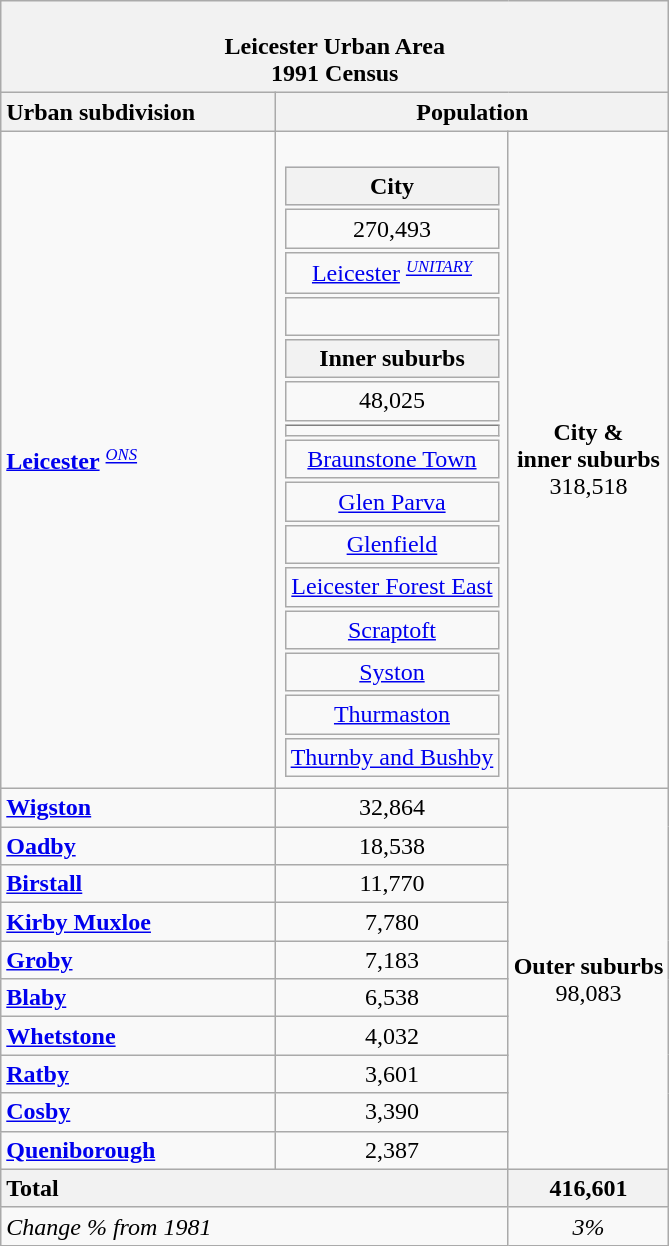<table class="wikitable">
<tr>
<th colspan="3"><br>Leicester Urban Area<br>1991 Census</th>
</tr>
<tr>
<th style="text-align:left;width: 11em;">Urban subdivision</th>
<th colspan="2">Population</th>
</tr>
<tr align="center">
<td style="text-align:left;"><strong><a href='#'>Leicester</a></strong>  <small><sup><em><a href='#'>ONS</a></em></sup></small></td>
<td align="center" style="text-align:center";><br><table style="text-align:center;">
<tr style="background:Lavender;">
<th colspan="2" style="text-align:center;">City</th>
</tr>
<tr>
<td>270,493<br></td>
</tr>
<tr>
<td><a href='#'>Leicester</a> <small><sup><em><a href='#'>UNITARY</a></em></sup></small></td>
</tr>
<tr>
<td colspan="2"> </td>
</tr>
<tr style="background:Lavender;">
<th colspan="2" style="text-align:center;">Inner suburbs</th>
</tr>
<tr>
<td>48,025</td>
</tr>
<tr>
<td style="border-top:1px solid grey;"></td>
</tr>
<tr>
<td><a href='#'>Braunstone Town</a></td>
</tr>
<tr>
<td><a href='#'>Glen Parva</a></td>
</tr>
<tr>
<td><a href='#'>Glenfield</a></td>
</tr>
<tr>
<td><a href='#'>Leicester Forest East</a></td>
</tr>
<tr>
<td><a href='#'>Scraptoft</a></td>
</tr>
<tr>
<td><a href='#'>Syston</a></td>
</tr>
<tr>
<td><a href='#'>Thurmaston</a></td>
</tr>
<tr>
<td><a href='#'>Thurnby and Bushby</a></td>
</tr>
<tr>
</tr>
</table>
</td>
<td style="text-align:center;"><strong>City &<br>inner suburbs</strong><br>318,518</td>
</tr>
<tr>
<td><strong><a href='#'>Wigston</a></strong></td>
<td style="text-align:center;">32,864</td>
<td rowspan="10" style="text-align:center;"><strong>Outer suburbs</strong><br>98,083</td>
</tr>
<tr>
<td><strong><a href='#'>Oadby</a></strong></td>
<td style="text-align:center;">18,538</td>
</tr>
<tr>
<td><a href='#'><strong>Birstall</strong></a></td>
<td style="text-align:center;">11,770</td>
</tr>
<tr>
<td><strong><a href='#'>Kirby Muxloe</a></strong></td>
<td style="text-align:center;">7,780</td>
</tr>
<tr>
<td><strong><a href='#'>Groby</a></strong></td>
<td style="text-align:center;">7,183</td>
</tr>
<tr>
<td><strong><a href='#'>Blaby</a></strong></td>
<td style="text-align:center;">6,538</td>
</tr>
<tr>
<td><strong><a href='#'>Whetstone</a></strong></td>
<td style="text-align:center;">4,032</td>
</tr>
<tr>
<td><strong><a href='#'>Ratby</a></strong></td>
<td style="text-align:center;">3,601</td>
</tr>
<tr>
<td><a href='#'><strong>Cosby</strong></a></td>
<td style="text-align:center;">3,390</td>
</tr>
<tr>
<td><strong><a href='#'>Queniborough</a></strong></td>
<td style="text-align:center;">2,387</td>
</tr>
<tr>
<th colspan="2" style="text-align:left;">Total</th>
<th>416,601</th>
</tr>
<tr>
<td colspan="2" style="text-align:left;"><em>Change % from 1981</em></td>
<td align="center"><em> 3%</em></td>
</tr>
</table>
